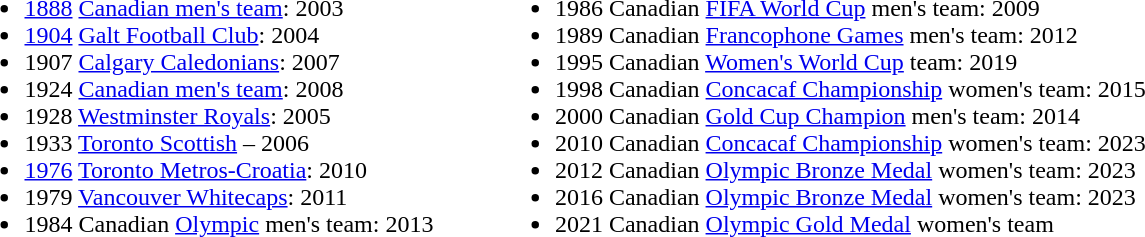<table>
<tr>
<td valign="top"><br><ul><li><a href='#'>1888</a> <a href='#'>Canadian men's team</a>: 2003</li><li><a href='#'>1904</a> <a href='#'>Galt Football Club</a>: 2004</li><li>1907 <a href='#'>Calgary Caledonians</a>: 2007</li><li>1924 <a href='#'>Canadian men's team</a>: 2008</li><li>1928 <a href='#'>Westminster Royals</a>: 2005</li><li>1933 <a href='#'>Toronto Scottish</a> – 2006</li><li><a href='#'>1976</a> <a href='#'>Toronto Metros-Croatia</a>: 2010</li><li>1979 <a href='#'>Vancouver Whitecaps</a>: 2011</li><li>1984 Canadian <a href='#'>Olympic</a> men's team: 2013</li></ul></td>
<td width="33"> </td>
<td valign="top"><br><ul><li>1986 Canadian <a href='#'>FIFA World Cup</a> men's team: 2009</li><li>1989 Canadian <a href='#'>Francophone Games</a> men's team: 2012</li><li>1995 Canadian <a href='#'>Women's World Cup</a> team: 2019</li><li>1998 Canadian <a href='#'>Concacaf Championship</a> women's team: 2015</li><li>2000 Canadian <a href='#'>Gold Cup Champion</a> men's team: 2014</li><li>2010 Canadian <a href='#'>Concacaf Championship</a> women's team: 2023</li><li>2012 Canadian <a href='#'>Olympic Bronze Medal</a> women's team: 2023</li><li>2016 Canadian <a href='#'>Olympic Bronze Medal</a> women's team: 2023</li><li>2021 Canadian <a href='#'>Olympic Gold Medal</a> women's team</li></ul></td>
</tr>
</table>
